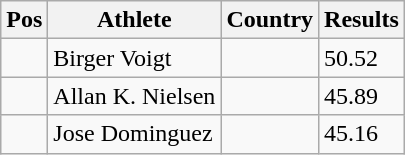<table class="wikitable wikble">
<tr>
<th>Pos</th>
<th>Athlete</th>
<th>Country</th>
<th>Results</th>
</tr>
<tr>
<td align="center"></td>
<td>Birger Voigt</td>
<td></td>
<td>50.52</td>
</tr>
<tr>
<td align="center"></td>
<td>Allan K. Nielsen</td>
<td></td>
<td>45.89</td>
</tr>
<tr>
<td align="center"></td>
<td>Jose Dominguez</td>
<td></td>
<td>45.16</td>
</tr>
</table>
